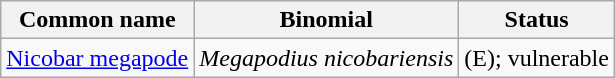<table class="wikitable">
<tr>
<th>Common name</th>
<th>Binomial</th>
<th>Status</th>
</tr>
<tr>
<td><a href='#'>Nicobar megapode</a></td>
<td><em>Megapodius nicobariensis</em></td>
<td>(E); vulnerable</td>
</tr>
</table>
